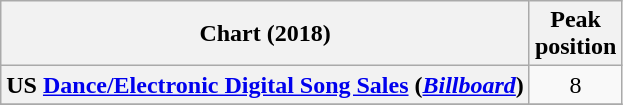<table class="wikitable sortable plainrowheaders" style="text-align:center">
<tr>
<th scope="col">Chart (2018)</th>
<th scope="col">Peak<br>position</th>
</tr>
<tr>
<th scope="row">US <a href='#'>Dance/Electronic Digital Song Sales</a> (<a href='#'><em>Billboard</em></a>)</th>
<td>8</td>
</tr>
<tr>
</tr>
</table>
